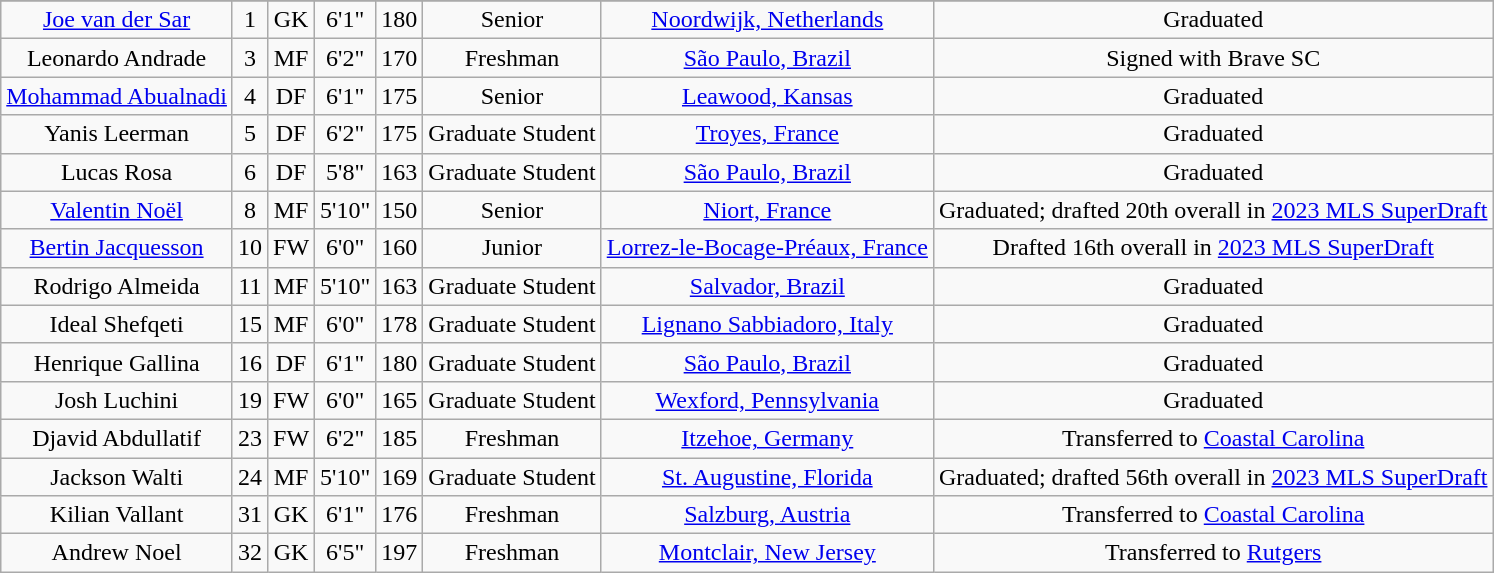<table class="wikitable sortable" border="1" style="text-align: center;">
<tr align=center>
</tr>
<tr>
<td><a href='#'>Joe van der Sar</a></td>
<td>1</td>
<td>GK</td>
<td>6'1"</td>
<td>180</td>
<td>Senior</td>
<td><a href='#'>Noordwijk, Netherlands</a></td>
<td>Graduated</td>
</tr>
<tr>
<td>Leonardo Andrade</td>
<td>3</td>
<td>MF</td>
<td>6'2"</td>
<td>170</td>
<td>Freshman</td>
<td><a href='#'>São Paulo, Brazil</a></td>
<td>Signed with Brave SC</td>
</tr>
<tr>
<td><a href='#'>Mohammad Abualnadi</a></td>
<td>4</td>
<td>DF</td>
<td>6'1"</td>
<td>175</td>
<td>Senior</td>
<td><a href='#'>Leawood, Kansas</a></td>
<td>Graduated</td>
</tr>
<tr>
<td>Yanis Leerman</td>
<td>5</td>
<td>DF</td>
<td>6'2"</td>
<td>175</td>
<td>Graduate Student</td>
<td><a href='#'>Troyes, France</a></td>
<td>Graduated</td>
</tr>
<tr>
<td>Lucas Rosa</td>
<td>6</td>
<td>DF</td>
<td>5'8"</td>
<td>163</td>
<td>Graduate Student</td>
<td><a href='#'>São Paulo, Brazil</a></td>
<td>Graduated</td>
</tr>
<tr>
<td><a href='#'>Valentin Noël</a></td>
<td>8</td>
<td>MF</td>
<td>5'10"</td>
<td>150</td>
<td>Senior</td>
<td><a href='#'>Niort, France</a></td>
<td>Graduated; drafted 20th overall in <a href='#'>2023 MLS SuperDraft</a></td>
</tr>
<tr>
<td><a href='#'>Bertin Jacquesson</a></td>
<td>10</td>
<td>FW</td>
<td>6'0"</td>
<td>160</td>
<td>Junior</td>
<td><a href='#'>Lorrez-le-Bocage-Préaux, France</a></td>
<td>Drafted 16th overall in <a href='#'>2023 MLS SuperDraft</a></td>
</tr>
<tr>
<td>Rodrigo Almeida</td>
<td>11</td>
<td>MF</td>
<td>5'10"</td>
<td>163</td>
<td>Graduate Student</td>
<td><a href='#'>Salvador, Brazil</a></td>
<td>Graduated</td>
</tr>
<tr>
<td>Ideal Shefqeti</td>
<td>15</td>
<td>MF</td>
<td>6'0"</td>
<td>178</td>
<td>Graduate Student</td>
<td><a href='#'>Lignano Sabbiadoro, Italy</a></td>
<td>Graduated</td>
</tr>
<tr>
<td>Henrique Gallina</td>
<td>16</td>
<td>DF</td>
<td>6'1"</td>
<td>180</td>
<td>Graduate Student</td>
<td><a href='#'>São Paulo, Brazil</a></td>
<td>Graduated</td>
</tr>
<tr>
<td>Josh Luchini</td>
<td>19</td>
<td>FW</td>
<td>6'0"</td>
<td>165</td>
<td>Graduate Student</td>
<td><a href='#'>Wexford, Pennsylvania</a></td>
<td>Graduated</td>
</tr>
<tr>
<td>Djavid Abdullatif</td>
<td>23</td>
<td>FW</td>
<td>6'2"</td>
<td>185</td>
<td>Freshman</td>
<td><a href='#'>Itzehoe, Germany</a></td>
<td>Transferred to <a href='#'>Coastal Carolina</a></td>
</tr>
<tr>
<td>Jackson Walti</td>
<td>24</td>
<td>MF</td>
<td>5'10"</td>
<td>169</td>
<td>Graduate Student</td>
<td><a href='#'>St. Augustine, Florida</a></td>
<td>Graduated; drafted 56th overall in <a href='#'>2023 MLS SuperDraft</a></td>
</tr>
<tr>
<td>Kilian Vallant</td>
<td>31</td>
<td>GK</td>
<td>6'1"</td>
<td>176</td>
<td>Freshman</td>
<td><a href='#'>Salzburg, Austria</a></td>
<td>Transferred to <a href='#'>Coastal Carolina</a></td>
</tr>
<tr>
<td>Andrew Noel</td>
<td>32</td>
<td>GK</td>
<td>6'5"</td>
<td>197</td>
<td> Freshman</td>
<td><a href='#'>Montclair, New Jersey</a></td>
<td>Transferred to <a href='#'>Rutgers</a></td>
</tr>
</table>
